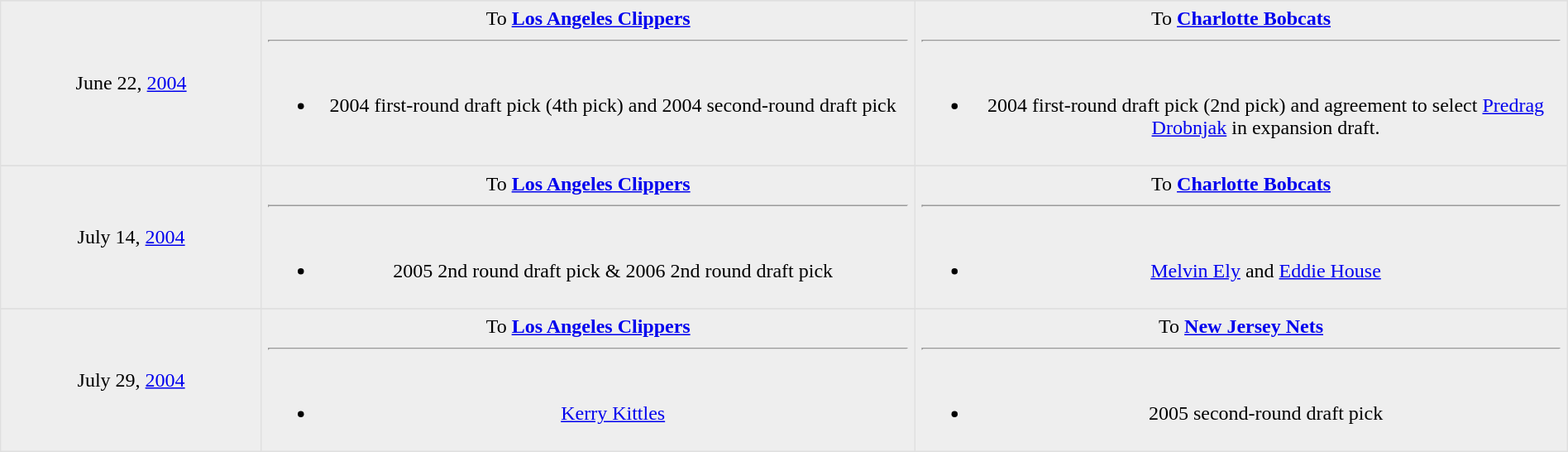<table border=1 style="border-collapse:collapse; text-align: center; width: 100%" bordercolor="#DFDFDF"  cellpadding="5">
<tr>
</tr>
<tr bgcolor="eeeeee">
<td style="width:12%">June 22, <a href='#'>2004</a></td>
<td style="width:30%" valign="top">To <strong><a href='#'>Los Angeles Clippers</a></strong><hr><br><ul><li>2004 first-round draft pick (4th pick) and 2004 second-round draft pick</li></ul></td>
<td style="width:30%" valign="top">To <strong><a href='#'>Charlotte Bobcats</a></strong><hr><br><ul><li>2004 first-round draft pick (2nd pick) and agreement to select <a href='#'>Predrag Drobnjak</a> in expansion draft.</li></ul></td>
</tr>
<tr>
</tr>
<tr bgcolor="eeeeee">
<td style="width:12%">July 14, <a href='#'>2004</a></td>
<td style="width:30%" valign="top">To <strong><a href='#'>Los Angeles Clippers</a></strong><hr><br><ul><li>2005 2nd round draft pick & 2006 2nd round draft pick</li></ul></td>
<td style="width:30%" valign="top">To <strong><a href='#'>Charlotte Bobcats</a></strong><hr><br><ul><li><a href='#'>Melvin Ely</a> and <a href='#'>Eddie House</a></li></ul></td>
</tr>
<tr>
</tr>
<tr bgcolor="eeeeee">
<td style="width:12%">July 29, <a href='#'>2004</a></td>
<td style="width:30%" valign="top">To <strong><a href='#'>Los Angeles Clippers</a></strong><hr><br><ul><li><a href='#'>Kerry Kittles</a></li></ul></td>
<td style="width:30%" valign="top">To <strong><a href='#'>New Jersey Nets</a></strong><hr><br><ul><li>2005 second-round draft pick</li></ul></td>
</tr>
</table>
